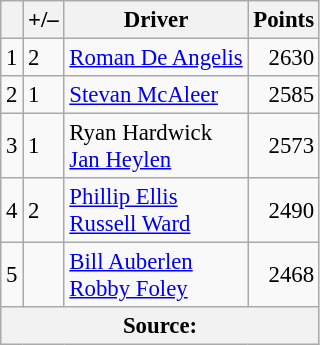<table class="wikitable" style="font-size: 95%;">
<tr>
<th scope="col"></th>
<th scope="col">+/–</th>
<th scope="col">Driver</th>
<th scope="col">Points</th>
</tr>
<tr>
<td align=center>1</td>
<td align="left"> 2</td>
<td> <a href='#'>Roman De Angelis</a></td>
<td align=right>2630</td>
</tr>
<tr>
<td align=center>2</td>
<td align="left"> 1</td>
<td> <a href='#'>Stevan McAleer</a></td>
<td align=right>2585</td>
</tr>
<tr>
<td align=center>3</td>
<td align="left"> 1</td>
<td> Ryan Hardwick<br> <a href='#'>Jan Heylen</a></td>
<td align=right>2573</td>
</tr>
<tr>
<td align=center>4</td>
<td align="left"> 2</td>
<td> <a href='#'>Phillip Ellis</a><br> <a href='#'>Russell Ward</a></td>
<td align=right>2490</td>
</tr>
<tr>
<td align=center>5</td>
<td align="left"></td>
<td> <a href='#'>Bill Auberlen</a><br> <a href='#'>Robby Foley</a></td>
<td align=right>2468</td>
</tr>
<tr>
<th colspan=5>Source:</th>
</tr>
</table>
